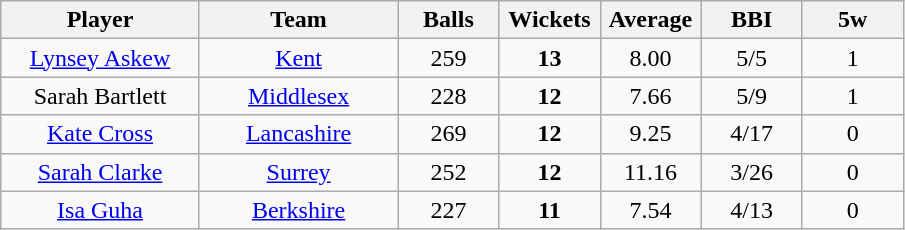<table class="wikitable" style="text-align:center">
<tr>
<th width=125>Player</th>
<th width=125>Team</th>
<th width=60>Balls</th>
<th width=60>Wickets</th>
<th width=60>Average</th>
<th width=60>BBI</th>
<th width=60>5w</th>
</tr>
<tr>
<td><a href='#'>Lynsey Askew</a></td>
<td><a href='#'>Kent</a></td>
<td>259</td>
<td><strong>13</strong></td>
<td>8.00</td>
<td>5/5</td>
<td>1</td>
</tr>
<tr>
<td>Sarah Bartlett</td>
<td><a href='#'>Middlesex</a></td>
<td>228</td>
<td><strong>12</strong></td>
<td>7.66</td>
<td>5/9</td>
<td>1</td>
</tr>
<tr>
<td><a href='#'>Kate Cross</a></td>
<td><a href='#'>Lancashire</a></td>
<td>269</td>
<td><strong>12</strong></td>
<td>9.25</td>
<td>4/17</td>
<td>0</td>
</tr>
<tr>
<td><a href='#'>Sarah Clarke</a></td>
<td><a href='#'>Surrey</a></td>
<td>252</td>
<td><strong>12</strong></td>
<td>11.16</td>
<td>3/26</td>
<td>0</td>
</tr>
<tr>
<td><a href='#'>Isa Guha</a></td>
<td><a href='#'>Berkshire</a></td>
<td>227</td>
<td><strong>11</strong></td>
<td>7.54</td>
<td>4/13</td>
<td>0</td>
</tr>
</table>
